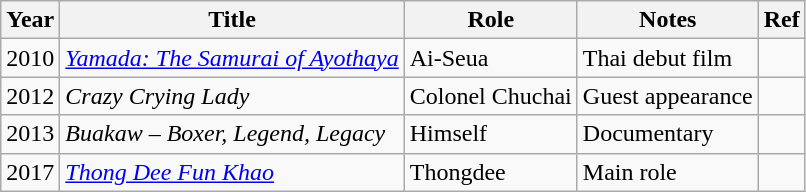<table class="wikitable">
<tr>
<th>Year</th>
<th>Title</th>
<th>Role</th>
<th>Notes</th>
<th>Ref</th>
</tr>
<tr>
<td>2010</td>
<td><em><a href='#'>Yamada: The Samurai of Ayothaya</a></em></td>
<td>Ai-Seua</td>
<td>Thai debut film</td>
<td></td>
</tr>
<tr>
<td>2012</td>
<td><em>Crazy Crying Lady</em></td>
<td>Colonel Chuchai</td>
<td>Guest appearance</td>
<td></td>
</tr>
<tr>
<td>2013</td>
<td><em>Buakaw – Boxer, Legend, Legacy</em></td>
<td>Himself</td>
<td>Documentary</td>
<td></td>
</tr>
<tr>
<td>2017</td>
<td><em><a href='#'>Thong Dee Fun Khao</a></em></td>
<td>Thongdee</td>
<td>Main role</td>
<td></td>
</tr>
</table>
